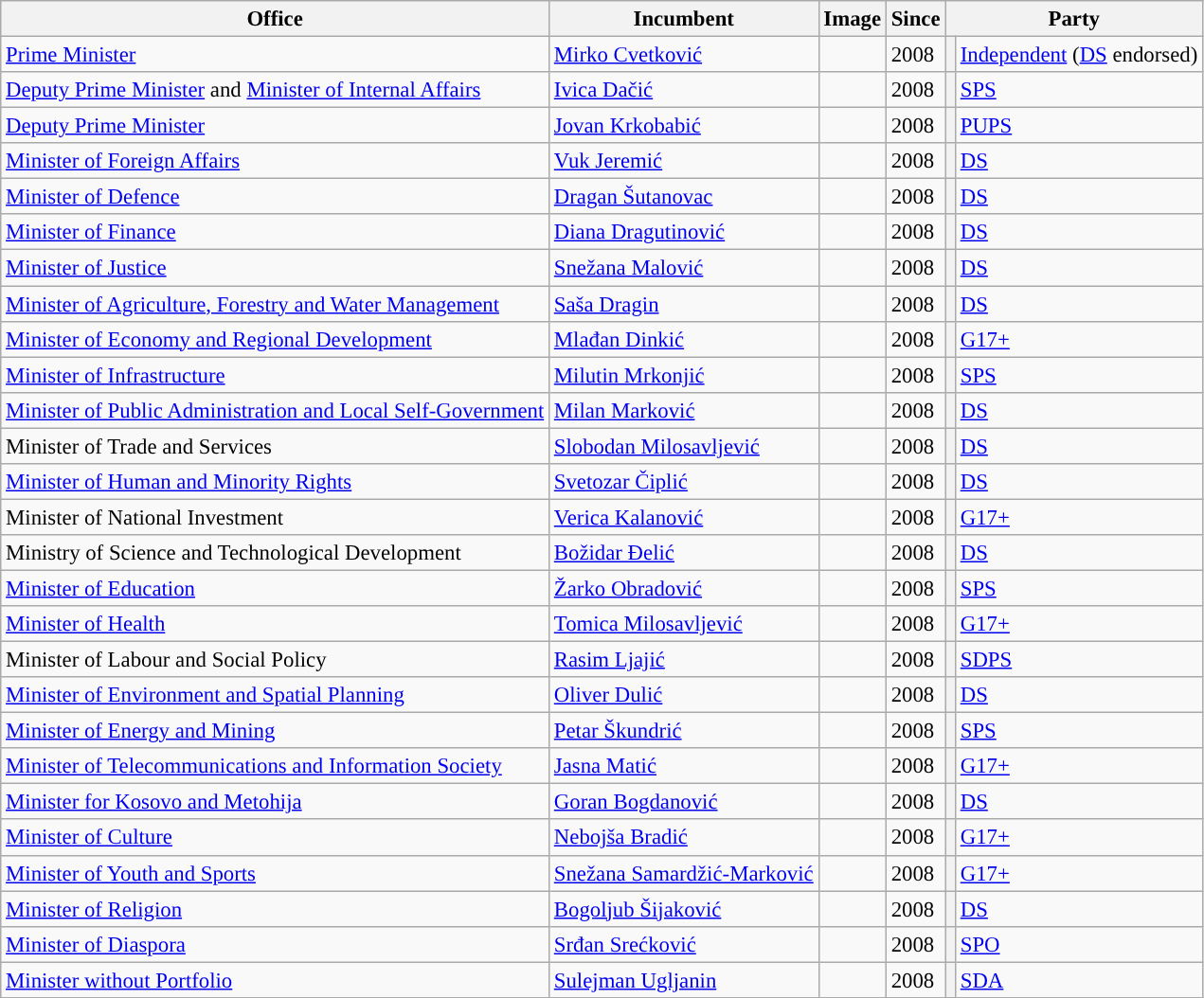<table class="wikitable" style="font-size: 95%;">
<tr>
<th>Office</th>
<th>Incumbent</th>
<th>Image</th>
<th>Since</th>
<th colspan=2 bgcolor="#CCCCCC">Party</th>
</tr>
<tr>
<td><a href='#'>Prime Minister</a></td>
<td><a href='#'>Mirko Cvetković</a></td>
<td></td>
<td>2008</td>
<th style="background:"></th>
<td><a href='#'>Independent</a> (<a href='#'>DS</a> endorsed)</td>
</tr>
<tr>
<td><a href='#'>Deputy Prime Minister</a> and <a href='#'>Minister of Internal Affairs</a></td>
<td><a href='#'>Ivica Dačić</a></td>
<td></td>
<td>2008</td>
<th style="background:"></th>
<td><a href='#'>SPS</a></td>
</tr>
<tr>
<td><a href='#'>Deputy Prime Minister</a></td>
<td><a href='#'>Jovan Krkobabić</a></td>
<td></td>
<td>2008</td>
<th style="background:"></th>
<td><a href='#'>PUPS</a></td>
</tr>
<tr>
<td><a href='#'>Minister of Foreign Affairs</a></td>
<td><a href='#'>Vuk Jeremić</a></td>
<td></td>
<td>2008</td>
<th style="background:"></th>
<td><a href='#'>DS</a></td>
</tr>
<tr>
<td><a href='#'>Minister of Defence</a></td>
<td><a href='#'>Dragan Šutanovac</a></td>
<td></td>
<td>2008</td>
<th style="background:"></th>
<td><a href='#'>DS</a></td>
</tr>
<tr>
<td><a href='#'>Minister of Finance</a></td>
<td><a href='#'>Diana Dragutinović</a></td>
<td></td>
<td>2008</td>
<th style="background:"></th>
<td><a href='#'>DS</a></td>
</tr>
<tr>
<td><a href='#'>Minister of Justice</a></td>
<td><a href='#'>Snežana Malović</a></td>
<td></td>
<td>2008</td>
<th style="background:"></th>
<td><a href='#'>DS</a></td>
</tr>
<tr>
<td><a href='#'>Minister of Agriculture, Forestry and Water Management</a></td>
<td><a href='#'>Saša Dragin</a></td>
<td></td>
<td>2008</td>
<th style="background:"></th>
<td><a href='#'>DS</a></td>
</tr>
<tr>
<td><a href='#'>Minister of Economy and Regional Development</a></td>
<td><a href='#'>Mlađan Dinkić</a></td>
<td></td>
<td>2008</td>
<th style="background:"></th>
<td><a href='#'>G17+</a></td>
</tr>
<tr>
<td><a href='#'>Minister of Infrastructure</a></td>
<td><a href='#'>Milutin Mrkonjić</a></td>
<td></td>
<td>2008</td>
<th style="background:"></th>
<td><a href='#'>SPS</a></td>
</tr>
<tr>
<td><a href='#'>Minister of Public Administration and Local Self-Government</a></td>
<td><a href='#'>Milan Marković</a></td>
<td></td>
<td>2008</td>
<th style="background:"></th>
<td><a href='#'>DS</a></td>
</tr>
<tr>
<td>Minister of Trade and Services</td>
<td><a href='#'>Slobodan Milosavljević</a></td>
<td></td>
<td>2008</td>
<th style="background:"></th>
<td><a href='#'>DS</a></td>
</tr>
<tr>
<td><a href='#'>Minister of Human and Minority Rights</a></td>
<td><a href='#'>Svetozar Čiplić</a></td>
<td></td>
<td>2008</td>
<th style="background:"></th>
<td><a href='#'>DS</a></td>
</tr>
<tr>
<td>Minister of National Investment</td>
<td><a href='#'>Verica Kalanović</a></td>
<td></td>
<td>2008</td>
<th style="background:"></th>
<td><a href='#'>G17+</a></td>
</tr>
<tr>
<td>Ministry of Science and Technological Development</td>
<td><a href='#'>Božidar Đelić</a></td>
<td></td>
<td>2008</td>
<th style="background:"></th>
<td><a href='#'>DS</a></td>
</tr>
<tr>
<td><a href='#'>Minister of Education</a></td>
<td><a href='#'>Žarko Obradović</a></td>
<td></td>
<td>2008</td>
<th style="background:"></th>
<td><a href='#'>SPS</a></td>
</tr>
<tr>
<td><a href='#'>Minister of Health</a></td>
<td><a href='#'>Tomica Milosavljević</a></td>
<td></td>
<td>2008</td>
<th style="background:"></th>
<td><a href='#'>G17+</a></td>
</tr>
<tr>
<td>Minister of Labour and Social Policy</td>
<td><a href='#'>Rasim Ljajić</a></td>
<td></td>
<td>2008</td>
<th style="background:"></th>
<td><a href='#'>SDPS</a></td>
</tr>
<tr>
<td><a href='#'>Minister of Environment and Spatial Planning</a></td>
<td><a href='#'>Oliver Dulić</a></td>
<td></td>
<td>2008</td>
<th style="background:"></th>
<td><a href='#'>DS</a></td>
</tr>
<tr>
<td><a href='#'>Minister of Energy and Mining</a></td>
<td><a href='#'>Petar Škundrić</a></td>
<td></td>
<td>2008</td>
<th style="background:"></th>
<td><a href='#'>SPS</a></td>
</tr>
<tr>
<td><a href='#'>Minister of Telecommunications and Information Society</a></td>
<td><a href='#'>Jasna Matić</a></td>
<td></td>
<td>2008</td>
<th style="background:"></th>
<td><a href='#'>G17+</a></td>
</tr>
<tr>
<td><a href='#'>Minister for Kosovo and Metohija</a></td>
<td><a href='#'>Goran Bogdanović</a></td>
<td></td>
<td>2008</td>
<th style="background:"></th>
<td><a href='#'>DS</a></td>
</tr>
<tr>
<td><a href='#'>Minister of Culture</a></td>
<td><a href='#'>Nebojša Bradić</a></td>
<td></td>
<td>2008</td>
<th style="background:"></th>
<td><a href='#'>G17+</a></td>
</tr>
<tr>
<td><a href='#'>Minister of Youth and Sports</a></td>
<td><a href='#'>Snežana Samardžić-Marković</a></td>
<td></td>
<td>2008</td>
<th style="background:"></th>
<td><a href='#'>G17+</a></td>
</tr>
<tr>
<td><a href='#'>Minister of Religion</a></td>
<td><a href='#'>Bogoljub Šijaković</a></td>
<td></td>
<td>2008</td>
<th style="background:"></th>
<td><a href='#'>DS</a></td>
</tr>
<tr>
<td><a href='#'>Minister of Diaspora</a></td>
<td><a href='#'>Srđan Srećković</a></td>
<td></td>
<td>2008</td>
<th style="background:"></th>
<td><a href='#'>SPO</a></td>
</tr>
<tr>
<td><a href='#'>Minister without Portfolio</a></td>
<td><a href='#'>Sulejman Ugljanin</a></td>
<td></td>
<td>2008</td>
<th style="background:"></th>
<td><a href='#'>SDA</a></td>
</tr>
</table>
